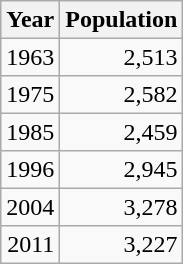<table class="wikitable" style="line-height:1.1em;">
<tr>
<th>Year</th>
<th>Population</th>
</tr>
<tr align="right">
<td>1963</td>
<td>2,513</td>
</tr>
<tr align="right">
<td>1975</td>
<td>2,582</td>
</tr>
<tr align="right">
<td>1985</td>
<td>2,459</td>
</tr>
<tr align="right">
<td>1996</td>
<td>2,945</td>
</tr>
<tr align="right">
<td>2004</td>
<td>3,278</td>
</tr>
<tr align="right">
<td>2011</td>
<td>3,227</td>
</tr>
</table>
